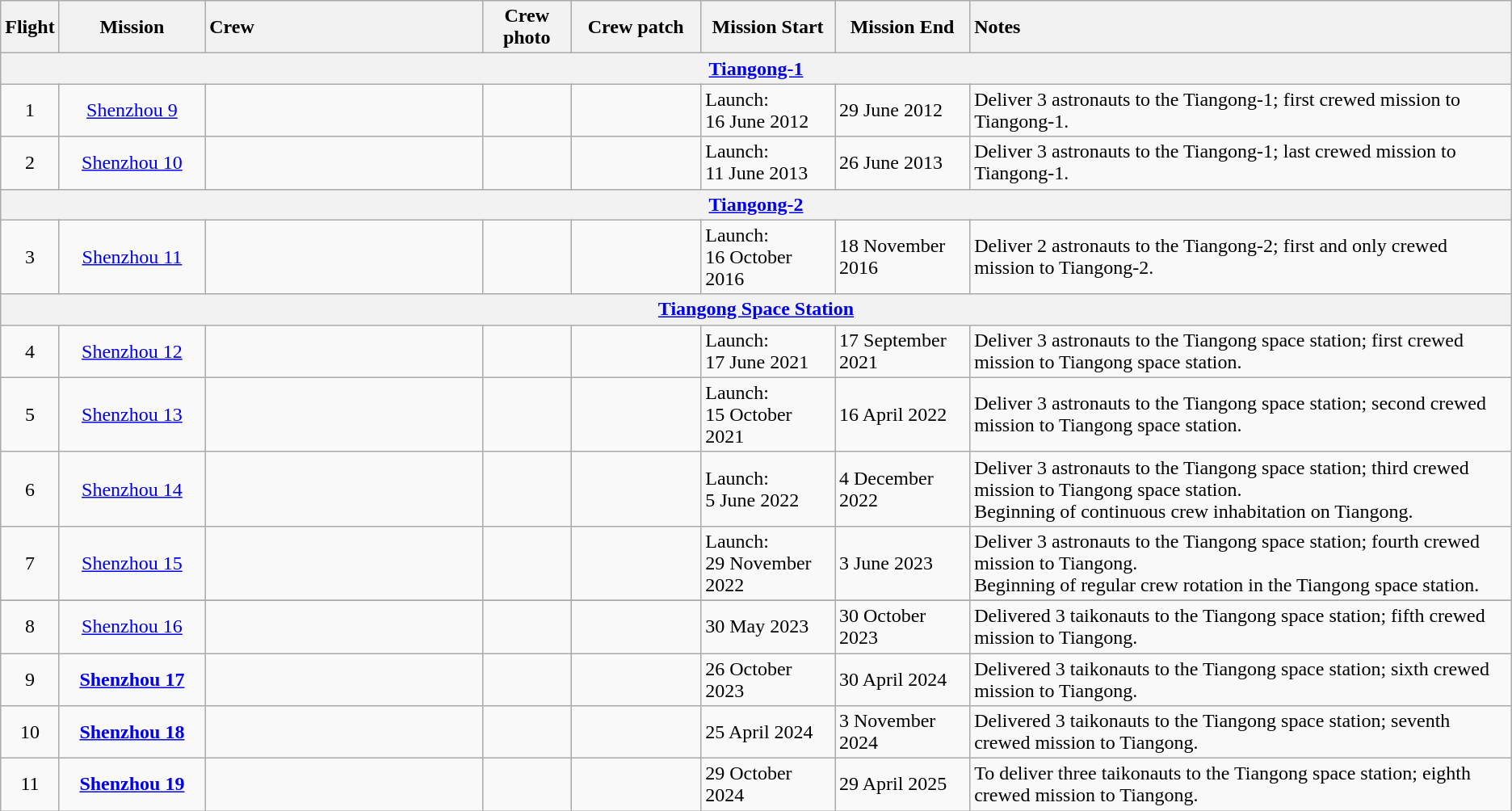<table class="wikitable sticky-header">
<tr>
<th>Flight</th>
<th style="width:113px;">Mission</th>
<th style="text-align:left; width:222px;">Crew</th>
<th>Crew photo</th>
<th style="width:100px;">Crew patch</th>
<th>Mission Start</th>
<th>Mission End</th>
<th style="text-align:left">Notes</th>
</tr>
<tr>
<th style="text-align:center;" colspan=8><a href='#'>Tiangong-1</a></th>
</tr>
<tr>
<td style="text-align:center;">1</td>
<td style="text-align:center;"><a href='#'>Shenzhou 9</a></td>
<td></td>
<td></td>
<td></td>
<td>Launch:<br>16 June 2012</td>
<td>29 June 2012</td>
<td>Deliver 3 astronauts to the Tiangong-1; first crewed mission to Tiangong-1.</td>
</tr>
<tr>
<td style="text-align:center;">2</td>
<td style="text-align:center;"><a href='#'>Shenzhou 10</a></td>
<td></td>
<td></td>
<td></td>
<td>Launch:<br>11 June 2013</td>
<td>26 June 2013</td>
<td>Deliver 3 astronauts to the Tiangong-1; last crewed mission to Tiangong-1.</td>
</tr>
<tr>
<th style="text-align:center;" colspan=8><a href='#'>Tiangong-2</a></th>
</tr>
<tr>
<td style="text-align:center;">3</td>
<td style="text-align:center;"><a href='#'>Shenzhou 11</a></td>
<td></td>
<td></td>
<td></td>
<td>Launch:<br>16 October 2016</td>
<td>18 November 2016</td>
<td>Deliver 2 astronauts to the Tiangong-2; first and only crewed mission to Tiangong-2.</td>
</tr>
<tr>
<th style="text-align:center;" colspan=8><a href='#'>Tiangong Space Station</a></th>
</tr>
<tr>
<td style="text-align:center;">4</td>
<td style="text-align:center;"><a href='#'>Shenzhou 12</a></td>
<td></td>
<td></td>
<td></td>
<td>Launch:<br>17 June 2021</td>
<td>17 September 2021</td>
<td>Deliver 3 astronauts to the Tiangong space station; first crewed mission to Tiangong space station.</td>
</tr>
<tr>
<td style="text-align:center;">5</td>
<td style="text-align:center;"><a href='#'>Shenzhou 13</a></td>
<td></td>
<td></td>
<td></td>
<td>Launch:<br>15 October 2021</td>
<td>16 April 2022</td>
<td>Deliver 3 astronauts to the Tiangong space station; second crewed mission to Tiangong space station.</td>
</tr>
<tr>
<td style="text-align:center;">6</td>
<td style="text-align:center;"><a href='#'>Shenzhou 14</a></td>
<td></td>
<td></td>
<td></td>
<td>Launch:<br>5 June 2022</td>
<td>4 December 2022</td>
<td>Deliver 3 astronauts to the Tiangong space station; third crewed mission to Tiangong space station.<br>Beginning of continuous crew inhabitation on Tiangong.</td>
</tr>
<tr>
<td style="text-align:center;">7</td>
<td style="text-align:center;"><a href='#'>Shenzhou 15</a></td>
<td></td>
<td></td>
<td></td>
<td>Launch:<br>29 November 2022</td>
<td>3 June 2023</td>
<td>Deliver 3 astronauts to the Tiangong space station; fourth crewed mission to Tiangong.<br>Beginning of regular crew rotation in the Tiangong space station.</td>
</tr>
<tr>
</tr>
<tr>
<td style="text-align:center;">8</td>
<td style="text-align:center;"><a href='#'>Shenzhou 16</a></td>
<td></td>
<td></td>
<td></td>
<td>30 May 2023</td>
<td>30 October 2023</td>
<td>Delivered 3 taikonauts to the Tiangong space station; fifth crewed mission to Tiangong.</td>
</tr>
<tr>
<td style="text-align:center;">9</td>
<td style="text-align:center;"><strong><a href='#'>Shenzhou 17</a></strong></td>
<td></td>
<td></td>
<td></td>
<td>26 October 2023</td>
<td>30 April 2024</td>
<td>Delivered 3 taikonauts to the Tiangong space station; sixth crewed mission to Tiangong.</td>
</tr>
<tr>
<td style="text-align:center;">10</td>
<td style="text-align:center;"><strong><a href='#'>Shenzhou 18</a></strong></td>
<td></td>
<td></td>
<td></td>
<td>25 April 2024</td>
<td>3 November 2024</td>
<td>Delivered 3 taikonauts to the Tiangong space station; seventh crewed mission to Tiangong.</td>
</tr>
<tr>
<td style="text-align:center;">11</td>
<td style="text-align:center;"><strong><a href='#'>Shenzhou 19</a></strong></td>
<td></td>
<td></td>
<td></td>
<td>29 October 2024</td>
<td>29 April 2025</td>
<td>To deliver three taikonauts to the Tiangong space station; eighth crewed mission to Tiangong.</td>
</tr>
</table>
